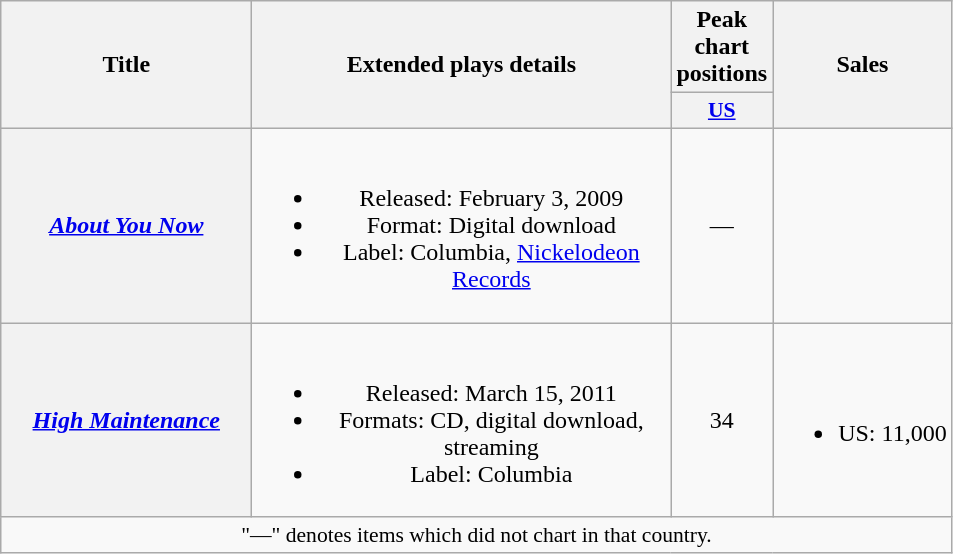<table class="wikitable plainrowheaders" style="text-align:center;">
<tr>
<th scope="col" rowspan="2" style="width:10em;">Title</th>
<th scope="col" rowspan="2" style="width:17em;">Extended plays details</th>
<th scope="col">Peak chart positions</th>
<th scope="col" rowspan="2">Sales</th>
</tr>
<tr>
<th scope="col" style="width:2.7em;font-size:90%;"><a href='#'>US</a><br></th>
</tr>
<tr>
<th scope="row"><em><a href='#'>About You Now</a></em></th>
<td><br><ul><li>Released: February 3, 2009</li><li>Format: Digital download</li><li>Label: Columbia, <a href='#'>Nickelodeon Records</a></li></ul></td>
<td>—</td>
<td></td>
</tr>
<tr>
<th scope="row"><em><a href='#'>High Maintenance</a></em></th>
<td><br><ul><li>Released: March 15, 2011</li><li>Formats: CD, digital download, streaming</li><li>Label: Columbia</li></ul></td>
<td>34</td>
<td><br><ul><li>US: 11,000</li></ul></td>
</tr>
<tr>
<td colspan="4" style="font-size:90%;">"—" denotes items which did not chart in that country.</td>
</tr>
</table>
